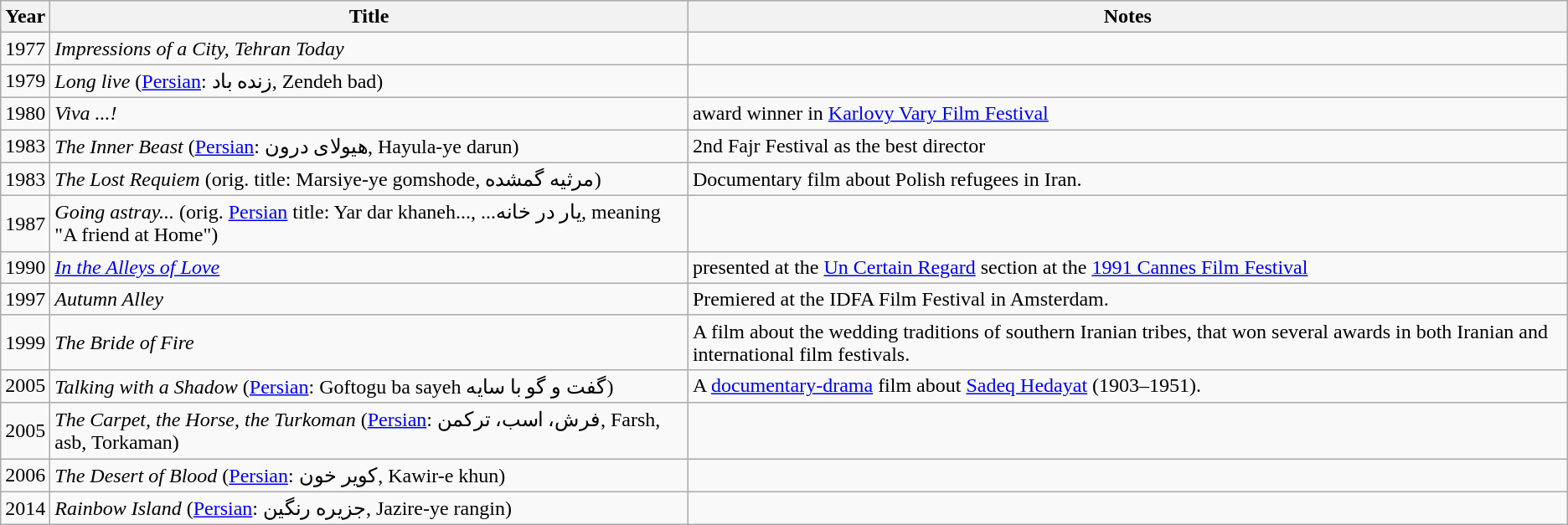<table class="wikitable sortable">
<tr>
<th>Year</th>
<th>Title</th>
<th>Notes</th>
</tr>
<tr>
<td>1977</td>
<td><em>Impressions of a City, Tehran Today</em></td>
<td></td>
</tr>
<tr>
<td>1979</td>
<td><em>Long live</em> (<a href='#'>Persian</a>: زنده باد, Zendeh bad)</td>
<td></td>
</tr>
<tr>
<td>1980</td>
<td><em>Viva ...!</em></td>
<td>award winner in <a href='#'>Karlovy Vary Film Festival</a></td>
</tr>
<tr>
<td>1983</td>
<td><em>The Inner Beast</em> (<a href='#'>Persian</a>: هیولای درون, Hayula-ye darun)</td>
<td>2nd Fajr Festival as the best director</td>
</tr>
<tr>
<td>1983</td>
<td><em>The Lost Requiem</em> (orig. title: Marsiye-ye gomshode, مرثیه گمشده)</td>
<td>Documentary film about Polish refugees in Iran.</td>
</tr>
<tr>
<td>1987</td>
<td><em>Going astray...</em> (orig. <a href='#'>Persian</a> title: Yar dar khaneh..., ...یار در خانه, meaning "A friend at Home")</td>
<td></td>
</tr>
<tr>
<td>1990</td>
<td><em><a href='#'>In the Alleys of Love</a></em></td>
<td>presented at the <a href='#'>Un Certain Regard</a> section at the <a href='#'>1991 Cannes Film Festival</a></td>
</tr>
<tr>
<td>1997</td>
<td><em>Autumn Alley</em></td>
<td>Premiered at the IDFA Film Festival in Amsterdam.</td>
</tr>
<tr>
<td>1999</td>
<td><em>The Bride of Fire</em></td>
<td>A film about the wedding traditions of southern Iranian tribes, that won several awards in both Iranian and international film festivals.</td>
</tr>
<tr>
<td>2005</td>
<td><em>Talking with a Shadow</em> (<a href='#'>Persian</a>: Goftogu ba sayeh گفت و گو با سایه)</td>
<td>A <a href='#'>documentary-drama</a> film about <a href='#'>Sadeq Hedayat</a> (1903–1951).</td>
</tr>
<tr>
<td>2005</td>
<td><em>The Carpet, the Horse, the Turkoman</em> (<a href='#'>Persian</a>: فرش، اسب، ترکمن, Farsh, asb, Torkaman)</td>
<td></td>
</tr>
<tr>
<td>2006</td>
<td><em>The Desert of Blood</em> (<a href='#'>Persian</a>: کویر خون, Kawir-e khun)</td>
<td></td>
</tr>
<tr>
<td>2014</td>
<td><em>Rainbow Island</em> (<a href='#'>Persian</a>: جزیره رنگین, Jazire-ye rangin)</td>
<td></td>
</tr>
</table>
